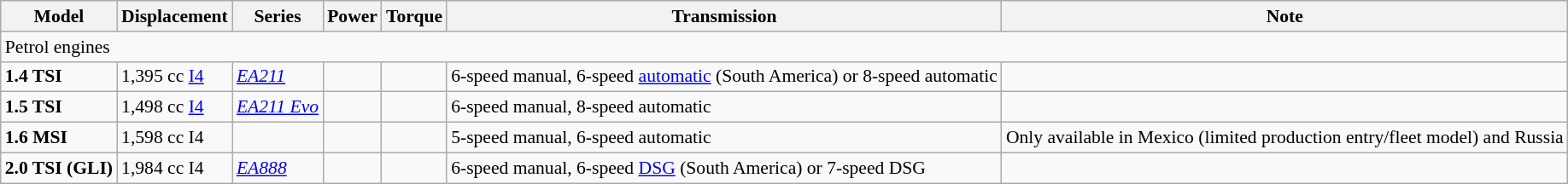<table class="wikitable" style="text-align:left; font-size:90%;">
<tr>
<th>Model</th>
<th>Displacement</th>
<th>Series</th>
<th>Power</th>
<th>Torque</th>
<th>Transmission</th>
<th>Note</th>
</tr>
<tr>
<td colspan="7" >Petrol engines</td>
</tr>
<tr>
<td><strong>1.4 TSI</strong></td>
<td>1,395 cc <a href='#'>I4</a></td>
<td><em><a href='#'>EA211</a></em></td>
<td></td>
<td></td>
<td>6-speed manual, 6-speed <a href='#'>automatic</a> (South America) or 8-speed automatic</td>
<td></td>
</tr>
<tr>
<td><strong>1.5 TSI</strong></td>
<td>1,498 cc <a href='#'>I4</a></td>
<td><em><a href='#'>EA211 Evo</a></em></td>
<td></td>
<td></td>
<td>6-speed manual, 8-speed automatic</td>
<td></td>
</tr>
<tr>
<td><strong>1.6 MSI</strong></td>
<td>1,598 cc I4</td>
<td></td>
<td></td>
<td></td>
<td>5-speed manual, 6-speed automatic</td>
<td>Only available in Mexico (limited production entry/fleet model) and Russia</td>
</tr>
<tr>
<td><strong>2.0 TSI (GLI)</strong></td>
<td>1,984 cc I4</td>
<td><em><a href='#'>EA888</a></em></td>
<td></td>
<td></td>
<td>6-speed manual, 6-speed <a href='#'>DSG</a> (South America) or 7-speed DSG</td>
<td></td>
</tr>
</table>
